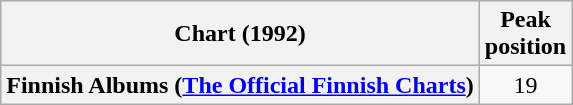<table class="wikitable sortable plainrowheaders">
<tr>
<th>Chart (1992)</th>
<th>Peak<br>position</th>
</tr>
<tr>
<th scope="row">Finnish Albums (<a href='#'>The Official Finnish Charts</a>)</th>
<td align="center">19</td>
</tr>
</table>
